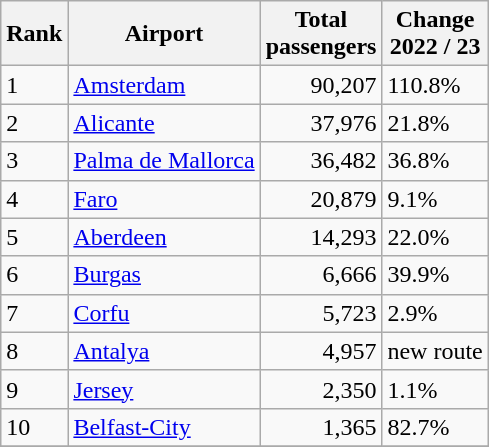<table class="wikitable sortable">
<tr>
<th>Rank</th>
<th>Airport</th>
<th>Total<br>passengers</th>
<th>Change<br>2022 / 23</th>
</tr>
<tr>
<td>1</td>
<td><a href='#'>Amsterdam</a></td>
<td align='right'>90,207</td>
<td> 110.8%</td>
</tr>
<tr>
<td>2</td>
<td><a href='#'>Alicante</a></td>
<td align='right'>37,976</td>
<td> 21.8%</td>
</tr>
<tr>
<td>3</td>
<td><a href='#'>Palma de Mallorca</a></td>
<td align='right'>36,482</td>
<td> 36.8%</td>
</tr>
<tr>
<td>4</td>
<td><a href='#'>Faro</a></td>
<td align='right'>20,879</td>
<td> 9.1%</td>
</tr>
<tr>
<td>5</td>
<td><a href='#'>Aberdeen</a></td>
<td align='right'>14,293</td>
<td> 22.0%</td>
</tr>
<tr>
<td>6</td>
<td><a href='#'>Burgas</a></td>
<td align='right'>6,666</td>
<td> 39.9%</td>
</tr>
<tr>
<td>7</td>
<td><a href='#'>Corfu</a></td>
<td align='right'>5,723</td>
<td> 2.9%</td>
</tr>
<tr>
<td>8</td>
<td><a href='#'>Antalya</a></td>
<td align='right'>4,957</td>
<td> new route</td>
</tr>
<tr>
<td>9</td>
<td><a href='#'>Jersey</a></td>
<td align='right'>2,350</td>
<td> 1.1%</td>
</tr>
<tr>
<td>10</td>
<td><a href='#'>Belfast-City</a></td>
<td align='right'>1,365</td>
<td> 82.7%</td>
</tr>
<tr>
</tr>
</table>
